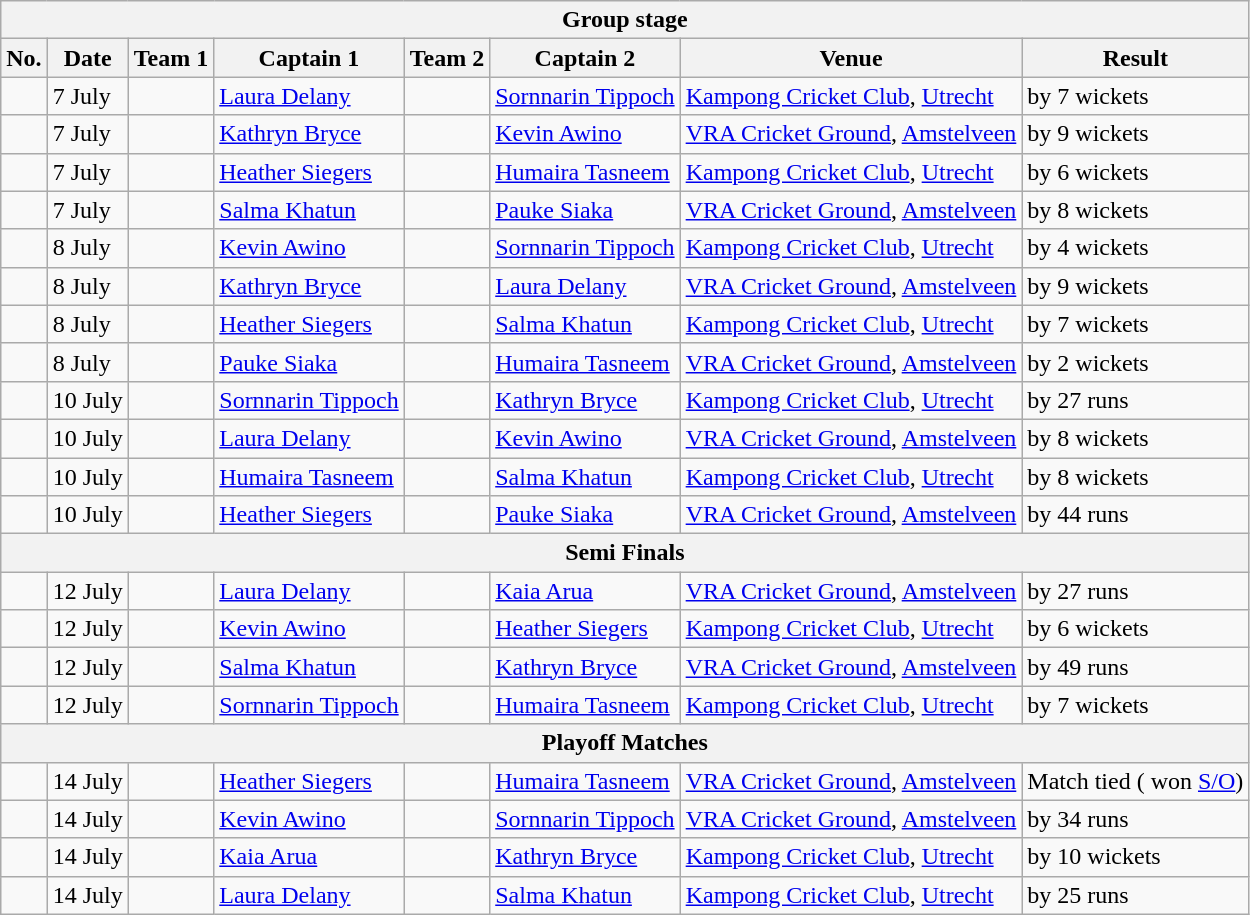<table class="wikitable">
<tr>
<th colspan="9">Group stage</th>
</tr>
<tr>
<th>No.</th>
<th>Date</th>
<th>Team 1</th>
<th>Captain 1</th>
<th>Team 2</th>
<th>Captain 2</th>
<th>Venue</th>
<th>Result</th>
</tr>
<tr>
<td></td>
<td>7 July</td>
<td></td>
<td><a href='#'>Laura Delany</a></td>
<td></td>
<td><a href='#'>Sornnarin Tippoch</a></td>
<td><a href='#'>Kampong Cricket Club</a>, <a href='#'>Utrecht</a></td>
<td> by 7 wickets</td>
</tr>
<tr>
<td></td>
<td>7 July</td>
<td></td>
<td><a href='#'>Kathryn Bryce</a></td>
<td></td>
<td><a href='#'>Kevin Awino</a></td>
<td><a href='#'>VRA Cricket Ground</a>, <a href='#'>Amstelveen</a></td>
<td> by 9 wickets</td>
</tr>
<tr>
<td></td>
<td>7 July</td>
<td></td>
<td><a href='#'>Heather Siegers</a></td>
<td></td>
<td><a href='#'>Humaira Tasneem</a></td>
<td><a href='#'>Kampong Cricket Club</a>, <a href='#'>Utrecht</a></td>
<td> by 6 wickets</td>
</tr>
<tr>
<td></td>
<td>7 July</td>
<td></td>
<td><a href='#'>Salma Khatun</a></td>
<td></td>
<td><a href='#'>Pauke Siaka</a></td>
<td><a href='#'>VRA Cricket Ground</a>, <a href='#'>Amstelveen</a></td>
<td> by 8 wickets</td>
</tr>
<tr>
<td></td>
<td>8 July</td>
<td></td>
<td><a href='#'>Kevin Awino</a></td>
<td></td>
<td><a href='#'>Sornnarin Tippoch</a></td>
<td><a href='#'>Kampong Cricket Club</a>, <a href='#'>Utrecht</a></td>
<td> by 4 wickets</td>
</tr>
<tr>
<td></td>
<td>8 July</td>
<td></td>
<td><a href='#'>Kathryn Bryce</a></td>
<td></td>
<td><a href='#'>Laura Delany</a></td>
<td><a href='#'>VRA Cricket Ground</a>, <a href='#'>Amstelveen</a></td>
<td> by 9 wickets</td>
</tr>
<tr>
<td></td>
<td>8 July</td>
<td></td>
<td><a href='#'>Heather Siegers</a></td>
<td></td>
<td><a href='#'>Salma Khatun</a></td>
<td><a href='#'>Kampong Cricket Club</a>, <a href='#'>Utrecht</a></td>
<td> by 7 wickets</td>
</tr>
<tr>
<td></td>
<td>8 July</td>
<td></td>
<td><a href='#'>Pauke Siaka</a></td>
<td></td>
<td><a href='#'>Humaira Tasneem</a></td>
<td><a href='#'>VRA Cricket Ground</a>, <a href='#'>Amstelveen</a></td>
<td> by 2 wickets</td>
</tr>
<tr>
<td></td>
<td>10 July</td>
<td></td>
<td><a href='#'>Sornnarin Tippoch</a></td>
<td></td>
<td><a href='#'>Kathryn Bryce</a></td>
<td><a href='#'>Kampong Cricket Club</a>, <a href='#'>Utrecht</a></td>
<td> by 27 runs</td>
</tr>
<tr>
<td></td>
<td>10 July</td>
<td></td>
<td><a href='#'>Laura Delany</a></td>
<td></td>
<td><a href='#'>Kevin Awino</a></td>
<td><a href='#'>VRA Cricket Ground</a>, <a href='#'>Amstelveen</a></td>
<td> by 8 wickets</td>
</tr>
<tr>
<td></td>
<td>10 July</td>
<td></td>
<td><a href='#'>Humaira Tasneem</a></td>
<td></td>
<td><a href='#'>Salma Khatun</a></td>
<td><a href='#'>Kampong Cricket Club</a>, <a href='#'>Utrecht</a></td>
<td> by 8 wickets</td>
</tr>
<tr>
<td></td>
<td>10 July</td>
<td></td>
<td><a href='#'>Heather Siegers</a></td>
<td></td>
<td><a href='#'>Pauke Siaka</a></td>
<td><a href='#'>VRA Cricket Ground</a>, <a href='#'>Amstelveen</a></td>
<td> by 44 runs</td>
</tr>
<tr>
<th colspan="9">Semi Finals</th>
</tr>
<tr>
<td></td>
<td>12 July</td>
<td></td>
<td><a href='#'>Laura Delany</a></td>
<td></td>
<td><a href='#'>Kaia Arua</a></td>
<td><a href='#'>VRA Cricket Ground</a>, <a href='#'>Amstelveen</a></td>
<td> by 27 runs</td>
</tr>
<tr>
<td></td>
<td>12 July</td>
<td></td>
<td><a href='#'>Kevin Awino</a></td>
<td></td>
<td><a href='#'>Heather Siegers</a></td>
<td><a href='#'>Kampong Cricket Club</a>, <a href='#'>Utrecht</a></td>
<td> by 6 wickets</td>
</tr>
<tr>
<td></td>
<td>12 July</td>
<td></td>
<td><a href='#'>Salma Khatun</a></td>
<td></td>
<td><a href='#'>Kathryn Bryce</a></td>
<td><a href='#'>VRA Cricket Ground</a>, <a href='#'>Amstelveen</a></td>
<td> by 49 runs</td>
</tr>
<tr>
<td></td>
<td>12 July</td>
<td></td>
<td><a href='#'>Sornnarin Tippoch</a></td>
<td></td>
<td><a href='#'>Humaira Tasneem</a></td>
<td><a href='#'>Kampong Cricket Club</a>, <a href='#'>Utrecht</a></td>
<td> by 7 wickets</td>
</tr>
<tr>
<th colspan="9">Playoff Matches</th>
</tr>
<tr>
<td></td>
<td>14 July</td>
<td></td>
<td><a href='#'>Heather Siegers</a></td>
<td></td>
<td><a href='#'>Humaira Tasneem</a></td>
<td><a href='#'>VRA Cricket Ground</a>, <a href='#'>Amstelveen</a></td>
<td>Match tied ( won <a href='#'>S/O</a>)</td>
</tr>
<tr>
<td></td>
<td>14 July</td>
<td></td>
<td><a href='#'>Kevin Awino</a></td>
<td></td>
<td><a href='#'>Sornnarin Tippoch</a></td>
<td><a href='#'>VRA Cricket Ground</a>, <a href='#'>Amstelveen</a></td>
<td> by 34 runs</td>
</tr>
<tr>
<td></td>
<td>14 July</td>
<td></td>
<td><a href='#'>Kaia Arua</a></td>
<td></td>
<td><a href='#'>Kathryn Bryce</a></td>
<td><a href='#'>Kampong Cricket Club</a>, <a href='#'>Utrecht</a></td>
<td> by 10 wickets</td>
</tr>
<tr>
<td></td>
<td>14 July</td>
<td></td>
<td><a href='#'>Laura Delany</a></td>
<td></td>
<td><a href='#'>Salma Khatun</a></td>
<td><a href='#'>Kampong Cricket Club</a>, <a href='#'>Utrecht</a></td>
<td> by 25 runs</td>
</tr>
</table>
